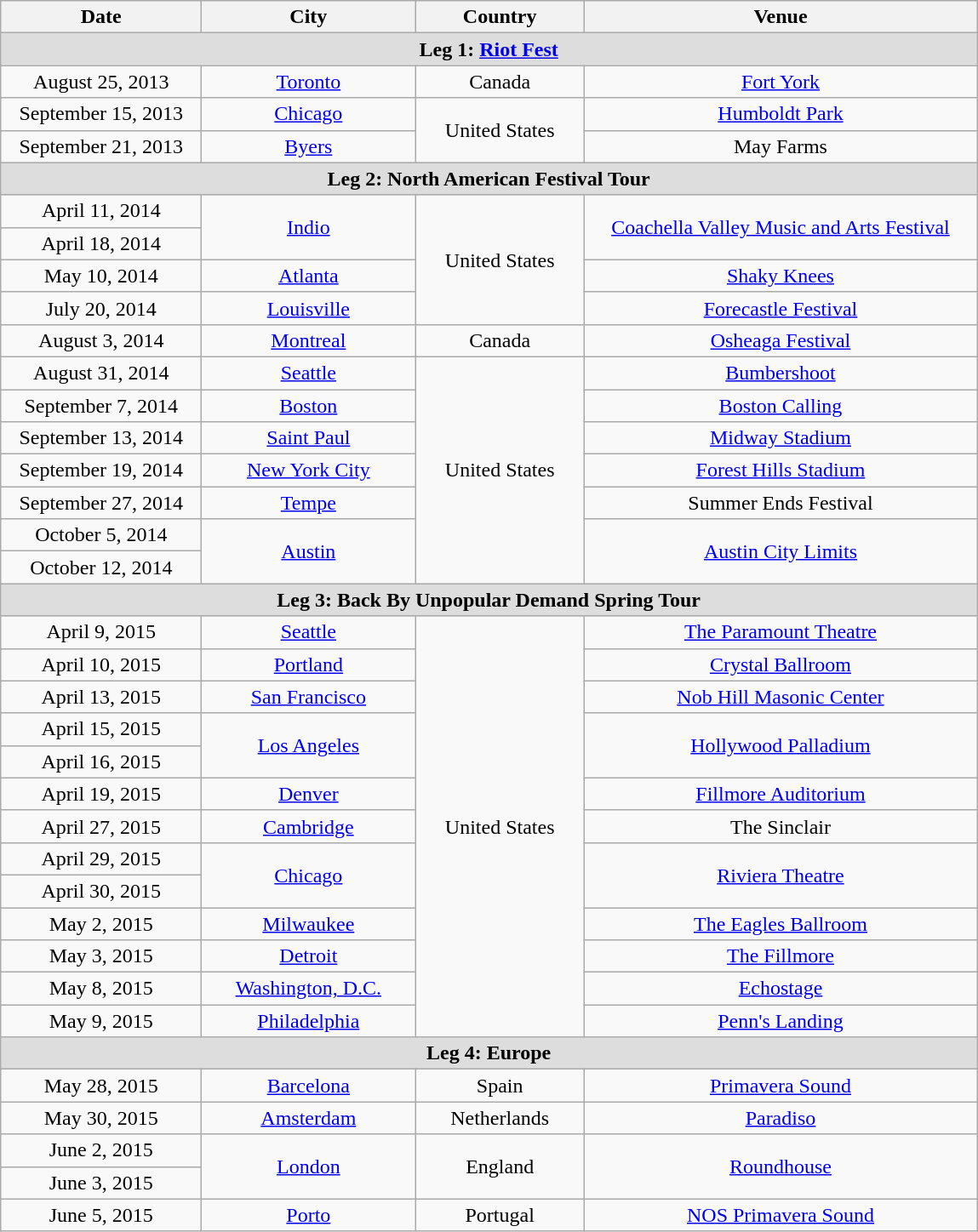<table class="wikitable" style="text-align:center;">
<tr>
<th style="width:150px;">Date</th>
<th style="width:160px;">City</th>
<th style="width:125px;">Country</th>
<th style="width:300px;">Venue</th>
</tr>
<tr style="background:#ddd;">
<td colspan="4"><strong>Leg 1: <a href='#'>Riot Fest</a> </strong></td>
</tr>
<tr>
<td>August 25, 2013</td>
<td><a href='#'>Toronto</a></td>
<td>Canada</td>
<td><a href='#'>Fort York</a></td>
</tr>
<tr>
<td>September 15, 2013</td>
<td><a href='#'>Chicago</a></td>
<td rowspan="2">United States</td>
<td><a href='#'>Humboldt Park</a></td>
</tr>
<tr>
<td>September 21, 2013</td>
<td><a href='#'>Byers</a></td>
<td>May Farms</td>
</tr>
<tr style="background:#ddd;">
<td colspan="4"><strong>Leg 2: North American Festival Tour</strong></td>
</tr>
<tr>
<td>April 11, 2014</td>
<td rowspan="2"><a href='#'>Indio</a></td>
<td rowspan="4">United States</td>
<td rowspan="2"><a href='#'>Coachella Valley Music and Arts Festival</a></td>
</tr>
<tr>
<td>April 18, 2014</td>
</tr>
<tr>
<td>May 10, 2014</td>
<td><a href='#'>Atlanta</a></td>
<td><a href='#'>Shaky Knees</a></td>
</tr>
<tr>
<td>July 20, 2014</td>
<td><a href='#'>Louisville</a></td>
<td><a href='#'>Forecastle Festival</a></td>
</tr>
<tr>
<td>August 3, 2014</td>
<td><a href='#'>Montreal</a></td>
<td>Canada</td>
<td><a href='#'>Osheaga Festival</a></td>
</tr>
<tr>
<td>August 31, 2014</td>
<td><a href='#'>Seattle</a></td>
<td rowspan="7">United States</td>
<td><a href='#'>Bumbershoot</a></td>
</tr>
<tr>
<td>September 7, 2014</td>
<td><a href='#'>Boston</a></td>
<td><a href='#'>Boston Calling</a></td>
</tr>
<tr>
<td>September 13, 2014</td>
<td><a href='#'>Saint Paul</a></td>
<td><a href='#'>Midway Stadium</a></td>
</tr>
<tr>
<td>September 19, 2014</td>
<td><a href='#'>New York City</a></td>
<td><a href='#'>Forest Hills Stadium</a></td>
</tr>
<tr>
<td>September 27, 2014</td>
<td><a href='#'>Tempe</a></td>
<td>Summer Ends Festival</td>
</tr>
<tr>
<td>October 5, 2014</td>
<td rowspan="2"><a href='#'>Austin</a></td>
<td rowspan="2"><a href='#'>Austin City Limits</a></td>
</tr>
<tr>
<td>October 12, 2014</td>
</tr>
<tr style="background:#ddd;">
<td colspan="4"><strong>Leg 3: Back By Unpopular Demand Spring Tour</strong></td>
</tr>
<tr>
<td>April 9, 2015</td>
<td><a href='#'>Seattle</a></td>
<td rowspan="13">United States</td>
<td><a href='#'>The Paramount Theatre</a></td>
</tr>
<tr>
<td>April 10, 2015</td>
<td><a href='#'>Portland</a></td>
<td><a href='#'>Crystal Ballroom</a></td>
</tr>
<tr>
<td>April 13, 2015</td>
<td><a href='#'>San Francisco</a></td>
<td><a href='#'>Nob Hill Masonic Center</a></td>
</tr>
<tr>
<td>April 15, 2015</td>
<td rowspan="2"><a href='#'>Los Angeles</a></td>
<td rowspan="2"><a href='#'>Hollywood Palladium</a></td>
</tr>
<tr>
<td>April 16, 2015</td>
</tr>
<tr>
<td>April 19, 2015</td>
<td><a href='#'>Denver</a></td>
<td><a href='#'>Fillmore Auditorium</a></td>
</tr>
<tr>
<td>April 27, 2015</td>
<td><a href='#'>Cambridge</a></td>
<td>The Sinclair</td>
</tr>
<tr>
<td>April 29, 2015</td>
<td rowspan="2"><a href='#'>Chicago</a></td>
<td rowspan="2"><a href='#'>Riviera Theatre</a></td>
</tr>
<tr>
<td>April 30, 2015</td>
</tr>
<tr>
<td>May 2, 2015</td>
<td><a href='#'>Milwaukee</a></td>
<td><a href='#'>The Eagles Ballroom</a></td>
</tr>
<tr>
<td>May 3, 2015</td>
<td><a href='#'>Detroit</a></td>
<td><a href='#'>The Fillmore</a></td>
</tr>
<tr>
<td>May 8, 2015</td>
<td><a href='#'>Washington, D.C.</a></td>
<td><a href='#'>Echostage</a></td>
</tr>
<tr>
<td>May 9, 2015</td>
<td><a href='#'>Philadelphia</a></td>
<td><a href='#'>Penn's Landing</a></td>
</tr>
<tr style="background:#ddd;">
<td colspan="4"><strong>Leg 4: Europe</strong></td>
</tr>
<tr>
<td>May 28, 2015</td>
<td><a href='#'>Barcelona</a></td>
<td>Spain</td>
<td><a href='#'>Primavera Sound</a></td>
</tr>
<tr>
<td>May 30, 2015</td>
<td><a href='#'>Amsterdam</a></td>
<td>Netherlands</td>
<td><a href='#'>Paradiso</a></td>
</tr>
<tr>
<td>June 2, 2015</td>
<td rowspan="2"><a href='#'>London</a></td>
<td rowspan="2">England</td>
<td rowspan="2"><a href='#'>Roundhouse</a></td>
</tr>
<tr>
<td>June 3, 2015</td>
</tr>
<tr>
<td>June 5, 2015</td>
<td><a href='#'>Porto</a></td>
<td>Portugal</td>
<td><a href='#'>NOS Primavera Sound</a></td>
</tr>
</table>
